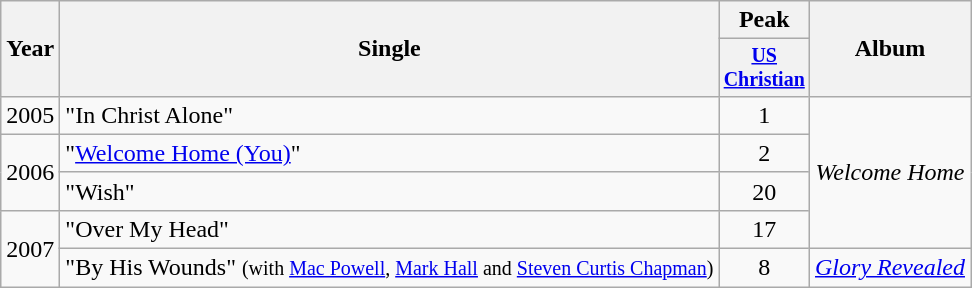<table class="wikitable" style="text-align:center;">
<tr>
<th rowspan="2">Year</th>
<th rowspan="2">Single</th>
<th>Peak</th>
<th rowspan="2">Album</th>
</tr>
<tr style="font-size:smaller;">
<th style="width:30px;"><a href='#'>US<br>Christian</a></th>
</tr>
<tr>
<td>2005</td>
<td align=left>"In Christ Alone"</td>
<td>1</td>
<td rowspan=4><em>Welcome Home</em></td>
</tr>
<tr>
<td rowspan="2">2006</td>
<td align=left>"<a href='#'>Welcome Home (You)</a>"</td>
<td>2</td>
</tr>
<tr>
<td align=left>"Wish"</td>
<td>20</td>
</tr>
<tr>
<td rowspan="2">2007</td>
<td align=left>"Over My Head"</td>
<td>17</td>
</tr>
<tr>
<td align=left>"By His Wounds" <small>(with <a href='#'>Mac Powell</a>, <a href='#'>Mark Hall</a> and <a href='#'>Steven Curtis Chapman</a>)</small></td>
<td>8</td>
<td><em><a href='#'>Glory Revealed</a></em></td>
</tr>
</table>
